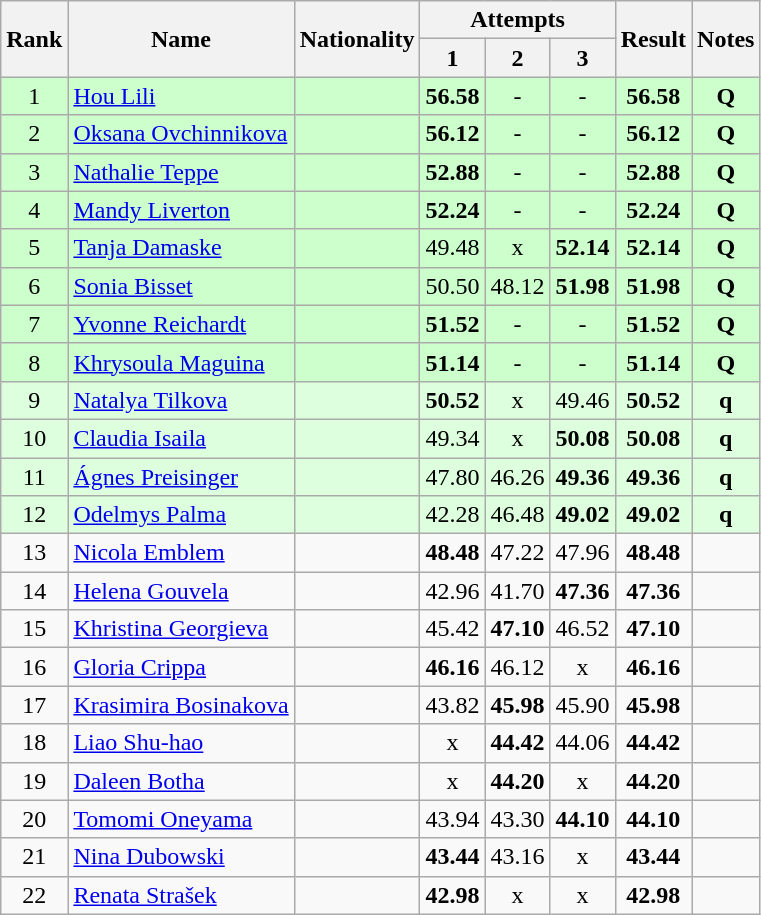<table class="wikitable sortable" style="text-align:center">
<tr>
<th rowspan=2>Rank</th>
<th rowspan=2>Name</th>
<th rowspan=2>Nationality</th>
<th colspan=3>Attempts</th>
<th rowspan=2>Result</th>
<th rowspan=2>Notes</th>
</tr>
<tr>
<th>1</th>
<th>2</th>
<th>3</th>
</tr>
<tr bgcolor=ccffcc>
<td>1</td>
<td align=left><a href='#'>Hou Lili</a></td>
<td align=left></td>
<td><strong>56.58</strong></td>
<td>-</td>
<td>-</td>
<td><strong>56.58</strong></td>
<td><strong>Q</strong></td>
</tr>
<tr bgcolor=ccffcc>
<td>2</td>
<td align=left><a href='#'>Oksana Ovchinnikova</a></td>
<td align=left></td>
<td><strong>56.12</strong></td>
<td>-</td>
<td>-</td>
<td><strong>56.12</strong></td>
<td><strong>Q</strong></td>
</tr>
<tr bgcolor=ccffcc>
<td>3</td>
<td align=left><a href='#'>Nathalie Teppe</a></td>
<td align=left></td>
<td><strong>52.88</strong></td>
<td>-</td>
<td>-</td>
<td><strong>52.88</strong></td>
<td><strong>Q</strong></td>
</tr>
<tr bgcolor=ccffcc>
<td>4</td>
<td align=left><a href='#'>Mandy Liverton</a></td>
<td align=left></td>
<td><strong>52.24</strong></td>
<td>-</td>
<td>-</td>
<td><strong>52.24</strong></td>
<td><strong>Q</strong></td>
</tr>
<tr bgcolor=ccffcc>
<td>5</td>
<td align=left><a href='#'>Tanja Damaske</a></td>
<td align=left></td>
<td>49.48</td>
<td>x</td>
<td><strong>52.14</strong></td>
<td><strong>52.14</strong></td>
<td><strong>Q</strong></td>
</tr>
<tr bgcolor=ccffcc>
<td>6</td>
<td align=left><a href='#'>Sonia Bisset</a></td>
<td align=left></td>
<td>50.50</td>
<td>48.12</td>
<td><strong>51.98</strong></td>
<td><strong>51.98</strong></td>
<td><strong>Q</strong></td>
</tr>
<tr bgcolor=ccffcc>
<td>7</td>
<td align=left><a href='#'>Yvonne Reichardt</a></td>
<td align=left></td>
<td><strong>51.52</strong></td>
<td>-</td>
<td>-</td>
<td><strong>51.52</strong></td>
<td><strong>Q</strong></td>
</tr>
<tr bgcolor=ccffcc>
<td>8</td>
<td align=left><a href='#'>Khrysoula Maguina</a></td>
<td align=left></td>
<td><strong>51.14</strong></td>
<td>-</td>
<td>-</td>
<td><strong>51.14</strong></td>
<td><strong>Q</strong></td>
</tr>
<tr bgcolor=ddffdd>
<td>9</td>
<td align=left><a href='#'>Natalya Tilkova</a></td>
<td align=left></td>
<td><strong>50.52</strong></td>
<td>x</td>
<td>49.46</td>
<td><strong>50.52</strong></td>
<td><strong>q</strong></td>
</tr>
<tr bgcolor=ddffdd>
<td>10</td>
<td align=left><a href='#'>Claudia Isaila</a></td>
<td align=left></td>
<td>49.34</td>
<td>x</td>
<td><strong>50.08</strong></td>
<td><strong>50.08</strong></td>
<td><strong>q</strong></td>
</tr>
<tr bgcolor=ddffdd>
<td>11</td>
<td align=left><a href='#'>Ágnes Preisinger</a></td>
<td align=left></td>
<td>47.80</td>
<td>46.26</td>
<td><strong>49.36</strong></td>
<td><strong>49.36</strong></td>
<td><strong>q</strong></td>
</tr>
<tr bgcolor=ddffdd>
<td>12</td>
<td align=left><a href='#'>Odelmys Palma</a></td>
<td align=left></td>
<td>42.28</td>
<td>46.48</td>
<td><strong>49.02</strong></td>
<td><strong>49.02</strong></td>
<td><strong>q</strong></td>
</tr>
<tr>
<td>13</td>
<td align=left><a href='#'>Nicola Emblem</a></td>
<td align=left></td>
<td><strong>48.48</strong></td>
<td>47.22</td>
<td>47.96</td>
<td><strong>48.48</strong></td>
<td></td>
</tr>
<tr>
<td>14</td>
<td align=left><a href='#'>Helena Gouvela</a></td>
<td align=left></td>
<td>42.96</td>
<td>41.70</td>
<td><strong>47.36</strong></td>
<td><strong>47.36</strong></td>
<td></td>
</tr>
<tr>
<td>15</td>
<td align=left><a href='#'>Khristina Georgieva</a></td>
<td align=left></td>
<td>45.42</td>
<td><strong>47.10</strong></td>
<td>46.52</td>
<td><strong>47.10</strong></td>
<td></td>
</tr>
<tr>
<td>16</td>
<td align=left><a href='#'>Gloria Crippa</a></td>
<td align=left></td>
<td><strong>46.16</strong></td>
<td>46.12</td>
<td>x</td>
<td><strong>46.16</strong></td>
<td></td>
</tr>
<tr>
<td>17</td>
<td align=left><a href='#'>Krasimira Bosinakova</a></td>
<td align=left></td>
<td>43.82</td>
<td><strong>45.98</strong></td>
<td>45.90</td>
<td><strong>45.98</strong></td>
<td></td>
</tr>
<tr>
<td>18</td>
<td align=left><a href='#'>Liao Shu-hao</a></td>
<td align=left></td>
<td>x</td>
<td><strong>44.42</strong></td>
<td>44.06</td>
<td><strong>44.42</strong></td>
<td></td>
</tr>
<tr>
<td>19</td>
<td align=left><a href='#'>Daleen Botha</a></td>
<td align=left></td>
<td>x</td>
<td><strong>44.20</strong></td>
<td>x</td>
<td><strong>44.20</strong></td>
<td></td>
</tr>
<tr>
<td>20</td>
<td align=left><a href='#'>Tomomi Oneyama</a></td>
<td align=left></td>
<td>43.94</td>
<td>43.30</td>
<td><strong>44.10</strong></td>
<td><strong>44.10</strong></td>
<td></td>
</tr>
<tr>
<td>21</td>
<td align=left><a href='#'>Nina Dubowski</a></td>
<td align=left></td>
<td><strong>43.44</strong></td>
<td>43.16</td>
<td>x</td>
<td><strong>43.44</strong></td>
<td></td>
</tr>
<tr>
<td>22</td>
<td align=left><a href='#'>Renata Strašek</a></td>
<td align=left></td>
<td><strong>42.98</strong></td>
<td>x</td>
<td>x</td>
<td><strong>42.98</strong></td>
<td></td>
</tr>
</table>
